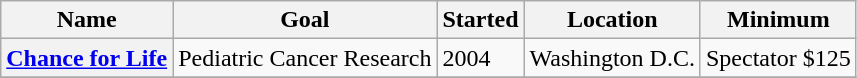<table class="wikitable">
<tr>
<th>Name</th>
<th>Goal</th>
<th>Started</th>
<th>Location</th>
<th>Minimum</th>
</tr>
<tr>
<th><a href='#'>Chance for Life</a></th>
<td>Pediatric Cancer Research</td>
<td>2004</td>
<td>Washington D.C.</td>
<td>Spectator $125</td>
</tr>
<tr>
</tr>
</table>
